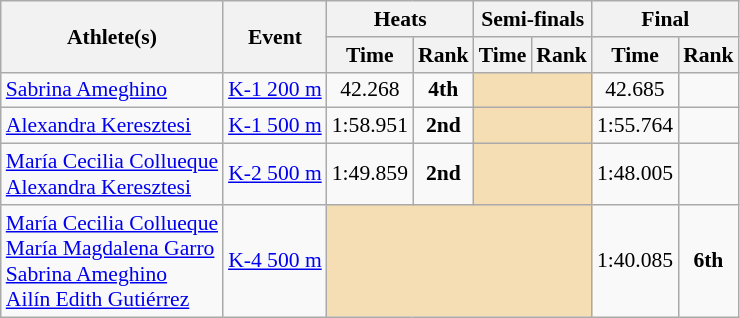<table class="wikitable" border="1" style="font-size:90%">
<tr>
<th rowspan=2>Athlete(s)</th>
<th rowspan=2>Event</th>
<th colspan=2>Heats</th>
<th colspan=2>Semi-finals</th>
<th colspan=2>Final</th>
</tr>
<tr>
<th>Time</th>
<th>Rank</th>
<th>Time</th>
<th>Rank</th>
<th>Time</th>
<th>Rank</th>
</tr>
<tr>
<td><a href='#'>Sabrina Ameghino</a></td>
<td><a href='#'>K-1 200 m</a></td>
<td align=center>42.268</td>
<td align=center><strong>4th</strong></td>
<td bgcolor=wheat colspan="2"></td>
<td align=center>42.685</td>
<td align=center></td>
</tr>
<tr>
<td><a href='#'>Alexandra Keresztesi</a></td>
<td><a href='#'>K-1 500 m</a></td>
<td align=center>1:58.951</td>
<td align=center><strong>2nd</strong></td>
<td bgcolor=wheat colspan="2"></td>
<td align=center>1:55.764</td>
<td align=center></td>
</tr>
<tr>
<td><a href='#'>María Cecilia Collueque</a><br><a href='#'>Alexandra Keresztesi</a></td>
<td><a href='#'>K-2 500 m</a></td>
<td align=center>1:49.859</td>
<td align=center><strong>2nd</strong></td>
<td bgcolor=wheat colspan="2"></td>
<td align=center>1:48.005</td>
<td align=center></td>
</tr>
<tr>
<td><a href='#'>María Cecilia Collueque</a><br><a href='#'>María Magdalena Garro</a><br><a href='#'>Sabrina Ameghino</a><br><a href='#'>Ailín Edith Gutiérrez</a></td>
<td><a href='#'>K-4 500 m</a></td>
<td bgcolor=wheat colspan="4"></td>
<td align=center>1:40.085</td>
<td align=center><strong>6th</strong></td>
</tr>
</table>
